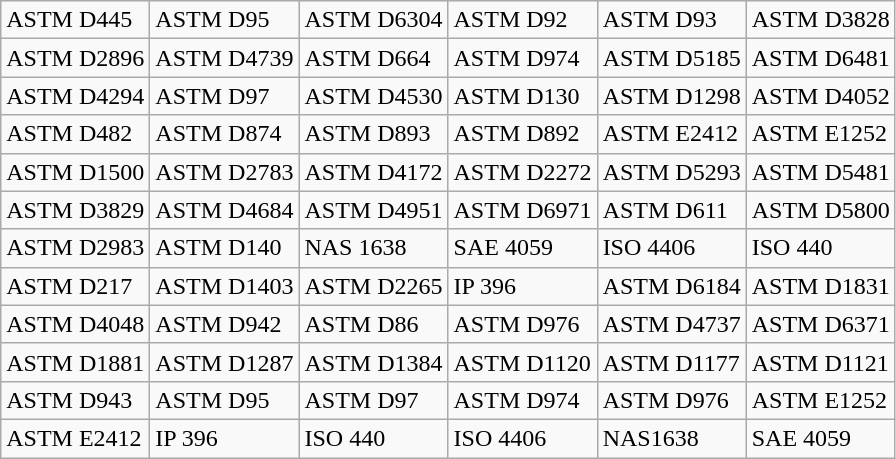<table class="wikitable">
<tr>
<td>ASTM D445</td>
<td>ASTM D95</td>
<td>ASTM D6304</td>
<td>ASTM D92</td>
<td>ASTM D93</td>
<td>ASTM D3828</td>
</tr>
<tr>
<td>ASTM D2896</td>
<td>ASTM D4739</td>
<td>ASTM D664</td>
<td>ASTM D974</td>
<td>ASTM D5185</td>
<td>ASTM D6481</td>
</tr>
<tr>
<td>ASTM D4294</td>
<td>ASTM D97</td>
<td>ASTM D4530</td>
<td>ASTM D130</td>
<td>ASTM D1298</td>
<td>ASTM D4052</td>
</tr>
<tr>
<td>ASTM D482</td>
<td>ASTM D874</td>
<td>ASTM D893</td>
<td>ASTM D892</td>
<td>ASTM E2412</td>
<td>ASTM E1252</td>
</tr>
<tr>
<td>ASTM D1500</td>
<td>ASTM D2783</td>
<td>ASTM D4172</td>
<td>ASTM D2272</td>
<td>ASTM D5293</td>
<td>ASTM D5481</td>
</tr>
<tr>
<td>ASTM D3829</td>
<td>ASTM D4684</td>
<td>ASTM D4951</td>
<td>ASTM D6971</td>
<td>ASTM D611</td>
<td>ASTM D5800</td>
</tr>
<tr>
<td>ASTM D2983</td>
<td>ASTM D140</td>
<td>NAS  1638</td>
<td>SAE  4059</td>
<td>ISO  4406</td>
<td>ISO  440</td>
</tr>
<tr>
<td>ASTM D217</td>
<td>ASTM D1403</td>
<td>ASTM D2265</td>
<td>IP   396</td>
<td>ASTM D6184</td>
<td>ASTM D1831</td>
</tr>
<tr>
<td>ASTM D4048</td>
<td>ASTM D942</td>
<td>ASTM D86</td>
<td>ASTM D976</td>
<td>ASTM D4737</td>
<td>ASTM D6371</td>
</tr>
<tr>
<td>ASTM D1881</td>
<td>ASTM D1287</td>
<td>ASTM D1384</td>
<td>ASTM D1120</td>
<td>ASTM D1177</td>
<td>ASTM D1121</td>
</tr>
<tr>
<td>ASTM D943</td>
<td>ASTM D95</td>
<td>ASTM D97</td>
<td>ASTM D974</td>
<td>ASTM D976</td>
<td>ASTM E1252</td>
</tr>
<tr>
<td>ASTM E2412</td>
<td>IP 396</td>
<td>ISO 440</td>
<td>ISO 4406</td>
<td>NAS1638</td>
<td>SAE 4059</td>
</tr>
</table>
